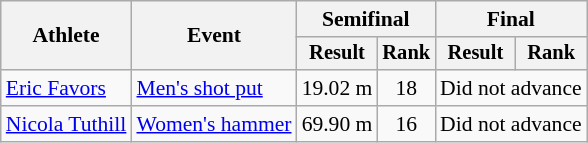<table class="wikitable" style="font-size:90%">
<tr>
<th rowspan="2">Athlete</th>
<th rowspan="2">Event</th>
<th colspan="2">Semifinal</th>
<th colspan="2">Final</th>
</tr>
<tr style="font-size:95%">
<th>Result</th>
<th>Rank</th>
<th>Result</th>
<th>Rank</th>
</tr>
<tr align=center>
<td align=left><a href='#'>Eric Favors</a></td>
<td align=left><a href='#'>Men's shot put</a></td>
<td>19.02 m</td>
<td>18</td>
<td colspan=2>Did not advance</td>
</tr>
<tr align=center>
<td align=left><a href='#'>Nicola Tuthill</a></td>
<td align=left><a href='#'>Women's hammer</a></td>
<td>69.90 m</td>
<td>16</td>
<td colspan=2>Did not advance</td>
</tr>
</table>
